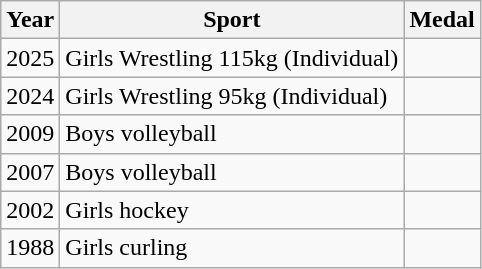<table class="wikitable">
<tr>
<th>Year</th>
<th>Sport</th>
<th>Medal</th>
</tr>
<tr>
<td>2025</td>
<td>Girls Wrestling 115kg (Individual)</td>
<td></td>
</tr>
<tr>
<td>2024</td>
<td>Girls Wrestling 95kg (Individual)</td>
<td></td>
</tr>
<tr>
<td>2009</td>
<td>Boys volleyball</td>
<td></td>
</tr>
<tr>
<td>2007</td>
<td>Boys volleyball</td>
<td></td>
</tr>
<tr>
<td>2002</td>
<td>Girls hockey</td>
<td></td>
</tr>
<tr>
<td>1988</td>
<td>Girls curling</td>
<td></td>
</tr>
</table>
